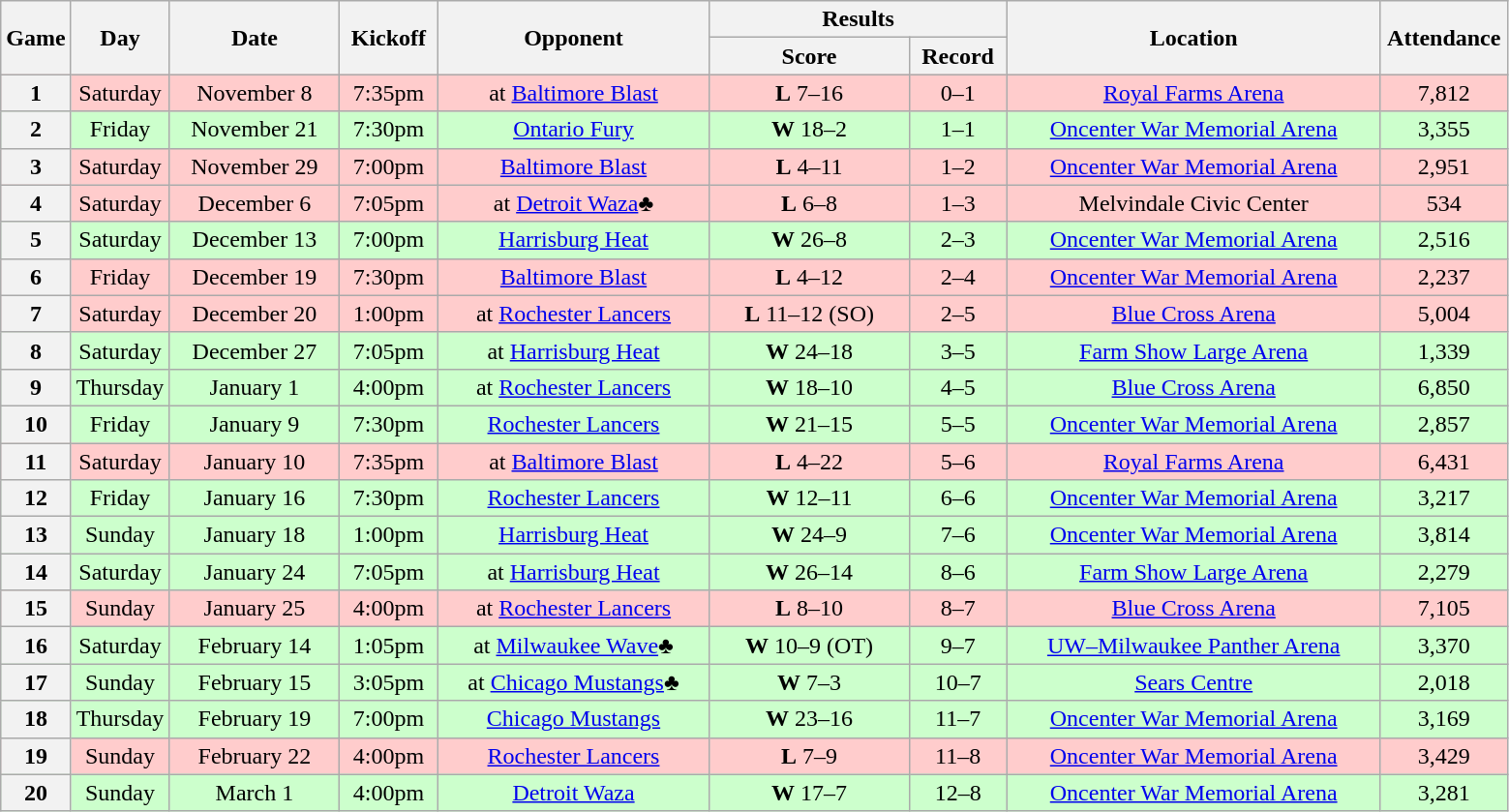<table class="wikitable">
<tr>
<th rowspan="2" width="40">Game</th>
<th rowspan="2" width="60">Day</th>
<th rowspan="2" width="110">Date</th>
<th rowspan="2" width="60">Kickoff</th>
<th rowspan="2" width="180">Opponent</th>
<th colspan="2" width="190">Results</th>
<th rowspan="2" width="250">Location</th>
<th rowspan="2" width="80">Attendance</th>
</tr>
<tr>
<th width="130">Score</th>
<th width="60">Record</th>
</tr>
<tr align="center" bgcolor="#FFCCCC">
<th>1</th>
<td>Saturday</td>
<td>November 8</td>
<td>7:35pm</td>
<td>at <a href='#'>Baltimore Blast</a></td>
<td><strong>L</strong> 7–16</td>
<td>0–1</td>
<td><a href='#'>Royal Farms Arena</a></td>
<td>7,812</td>
</tr>
<tr align="center" bgcolor="#CCFFCC">
<th>2</th>
<td>Friday</td>
<td>November 21</td>
<td>7:30pm</td>
<td><a href='#'>Ontario Fury</a></td>
<td><strong>W</strong> 18–2</td>
<td>1–1</td>
<td><a href='#'>Oncenter War Memorial Arena</a></td>
<td>3,355</td>
</tr>
<tr align="center" bgcolor="#FFCCCC">
<th>3</th>
<td>Saturday</td>
<td>November 29</td>
<td>7:00pm</td>
<td><a href='#'>Baltimore Blast</a></td>
<td><strong>L</strong> 4–11</td>
<td>1–2</td>
<td><a href='#'>Oncenter War Memorial Arena</a></td>
<td>2,951</td>
</tr>
<tr align="center" bgcolor="#FFCCCC">
<th>4</th>
<td>Saturday</td>
<td>December 6</td>
<td>7:05pm</td>
<td>at <a href='#'>Detroit Waza</a>♣</td>
<td><strong>L</strong> 6–8</td>
<td>1–3</td>
<td>Melvindale Civic Center</td>
<td>534</td>
</tr>
<tr align="center" bgcolor="#CCFFCC">
<th>5</th>
<td>Saturday</td>
<td>December 13</td>
<td>7:00pm</td>
<td><a href='#'>Harrisburg Heat</a></td>
<td><strong>W</strong> 26–8</td>
<td>2–3</td>
<td><a href='#'>Oncenter War Memorial Arena</a></td>
<td>2,516</td>
</tr>
<tr align="center" bgcolor="#FFCCCC">
<th>6</th>
<td>Friday</td>
<td>December 19</td>
<td>7:30pm</td>
<td><a href='#'>Baltimore Blast</a></td>
<td><strong>L</strong> 4–12</td>
<td>2–4</td>
<td><a href='#'>Oncenter War Memorial Arena</a></td>
<td>2,237</td>
</tr>
<tr align="center" bgcolor="#FFCCCC">
<th>7</th>
<td>Saturday</td>
<td>December 20</td>
<td>1:00pm</td>
<td>at <a href='#'>Rochester Lancers</a></td>
<td><strong>L</strong> 11–12 (SO)</td>
<td>2–5</td>
<td><a href='#'>Blue Cross Arena</a></td>
<td>5,004</td>
</tr>
<tr align="center" bgcolor="#CCFFCC">
<th>8</th>
<td>Saturday</td>
<td>December 27</td>
<td>7:05pm</td>
<td>at <a href='#'>Harrisburg Heat</a></td>
<td><strong>W</strong> 24–18</td>
<td>3–5</td>
<td><a href='#'>Farm Show Large Arena</a></td>
<td>1,339</td>
</tr>
<tr align="center" bgcolor="#CCFFCC">
<th>9</th>
<td>Thursday</td>
<td>January 1</td>
<td>4:00pm</td>
<td>at <a href='#'>Rochester Lancers</a></td>
<td><strong>W</strong> 18–10</td>
<td>4–5</td>
<td><a href='#'>Blue Cross Arena</a></td>
<td>6,850</td>
</tr>
<tr align="center" bgcolor="#CCFFCC">
<th>10</th>
<td>Friday</td>
<td>January 9</td>
<td>7:30pm</td>
<td><a href='#'>Rochester Lancers</a></td>
<td><strong>W</strong> 21–15</td>
<td>5–5</td>
<td><a href='#'>Oncenter War Memorial Arena</a></td>
<td>2,857</td>
</tr>
<tr align="center" bgcolor="#FFCCCC">
<th>11</th>
<td>Saturday</td>
<td>January 10</td>
<td>7:35pm</td>
<td>at <a href='#'>Baltimore Blast</a></td>
<td><strong>L</strong> 4–22</td>
<td>5–6</td>
<td><a href='#'>Royal Farms Arena</a></td>
<td>6,431</td>
</tr>
<tr align="center" bgcolor="#CCFFCC">
<th>12</th>
<td>Friday</td>
<td>January 16</td>
<td>7:30pm</td>
<td><a href='#'>Rochester Lancers</a></td>
<td><strong>W</strong> 12–11</td>
<td>6–6</td>
<td><a href='#'>Oncenter War Memorial Arena</a></td>
<td>3,217</td>
</tr>
<tr align="center" bgcolor="#CCFFCC">
<th>13</th>
<td>Sunday</td>
<td>January 18</td>
<td>1:00pm</td>
<td><a href='#'>Harrisburg Heat</a></td>
<td><strong>W</strong> 24–9</td>
<td>7–6</td>
<td><a href='#'>Oncenter War Memorial Arena</a></td>
<td>3,814</td>
</tr>
<tr align="center" bgcolor="#CCFFCC">
<th>14</th>
<td>Saturday</td>
<td>January 24</td>
<td>7:05pm</td>
<td>at <a href='#'>Harrisburg Heat</a></td>
<td><strong>W</strong> 26–14</td>
<td>8–6</td>
<td><a href='#'>Farm Show Large Arena</a></td>
<td>2,279</td>
</tr>
<tr align="center" bgcolor="#FFCCCC">
<th>15</th>
<td>Sunday</td>
<td>January 25</td>
<td>4:00pm</td>
<td>at <a href='#'>Rochester Lancers</a></td>
<td><strong>L</strong> 8–10</td>
<td>8–7</td>
<td><a href='#'>Blue Cross Arena</a></td>
<td>7,105</td>
</tr>
<tr align="center" bgcolor="#CCFFCC">
<th>16</th>
<td>Saturday</td>
<td>February 14</td>
<td>1:05pm</td>
<td>at <a href='#'>Milwaukee Wave</a>♣</td>
<td><strong>W</strong> 10–9 (OT)</td>
<td>9–7</td>
<td><a href='#'>UW–Milwaukee Panther Arena</a></td>
<td>3,370</td>
</tr>
<tr align="center" bgcolor="#CCFFCC">
<th>17</th>
<td>Sunday</td>
<td>February 15</td>
<td>3:05pm</td>
<td>at <a href='#'>Chicago Mustangs</a>♣</td>
<td><strong>W</strong> 7–3</td>
<td>10–7</td>
<td><a href='#'>Sears Centre</a></td>
<td>2,018</td>
</tr>
<tr align="center" bgcolor="#CCFFCC">
<th>18</th>
<td>Thursday</td>
<td>February 19</td>
<td>7:00pm</td>
<td><a href='#'>Chicago Mustangs</a></td>
<td><strong>W</strong> 23–16</td>
<td>11–7</td>
<td><a href='#'>Oncenter War Memorial Arena</a></td>
<td>3,169</td>
</tr>
<tr align="center" bgcolor="#FFCCCC">
<th>19</th>
<td>Sunday</td>
<td>February 22</td>
<td>4:00pm</td>
<td><a href='#'>Rochester Lancers</a></td>
<td><strong>L</strong> 7–9</td>
<td>11–8</td>
<td><a href='#'>Oncenter War Memorial Arena</a></td>
<td>3,429</td>
</tr>
<tr align="center" bgcolor="#CCFFCC">
<th>20</th>
<td>Sunday</td>
<td>March 1</td>
<td>4:00pm</td>
<td><a href='#'>Detroit Waza</a></td>
<td><strong>W</strong> 17–7</td>
<td>12–8</td>
<td><a href='#'>Oncenter War Memorial Arena</a></td>
<td>3,281</td>
</tr>
</table>
